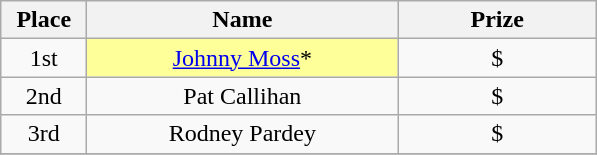<table class="wikitable">
<tr>
<th width="50">Place</th>
<th width="200">Name</th>
<th width="125">Prize</th>
</tr>
<tr>
<td align = "center">1st</td>
<td align = "center" bgcolor="#FFFF99"><a href='#'>Johnny Moss</a>*</td>
<td align = "center">$</td>
</tr>
<tr>
<td align = "center">2nd</td>
<td align = "center">Pat Callihan</td>
<td align = "center">$</td>
</tr>
<tr>
<td align = "center">3rd</td>
<td align = "center">Rodney Pardey</td>
<td align = "center">$</td>
</tr>
<tr>
</tr>
</table>
